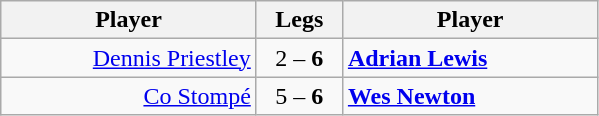<table class=wikitable style="text-align:center">
<tr>
<th width=163>Player</th>
<th width=50>Legs</th>
<th width=163>Player</th>
</tr>
<tr align=left>
<td align=right><a href='#'>Dennis Priestley</a> </td>
<td align=center>2 – <strong>6</strong></td>
<td> <strong><a href='#'>Adrian Lewis</a></strong></td>
</tr>
<tr align=left>
<td align=right><a href='#'>Co Stompé</a> </td>
<td align=center>5 – <strong>6</strong></td>
<td> <strong><a href='#'>Wes Newton</a></strong></td>
</tr>
</table>
